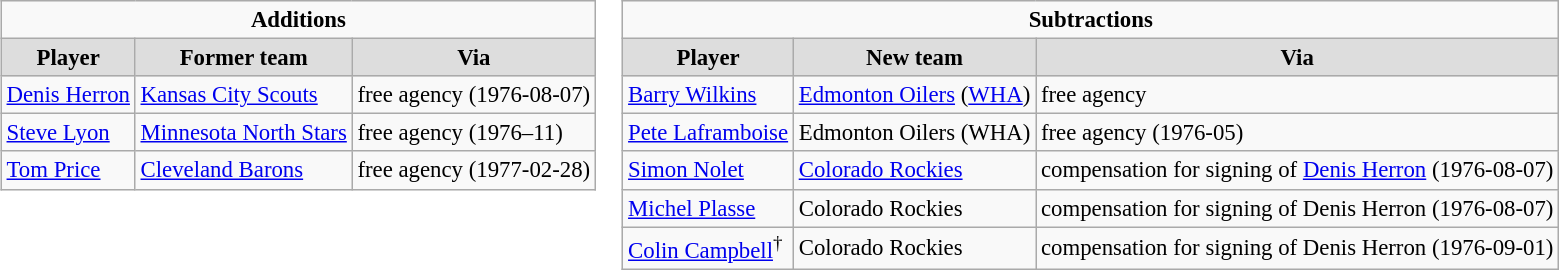<table cellspacing="0">
<tr>
<td valign="top"><br><table class="wikitable" style="font-size: 95%">
<tr>
<td colspan="10" align="center"><strong>Additions</strong></td>
</tr>
<tr align="center"  bgcolor="#dddddd">
<td><strong>Player</strong></td>
<td><strong>Former team</strong></td>
<td><strong>Via</strong></td>
</tr>
<tr>
<td><a href='#'>Denis Herron</a></td>
<td><a href='#'>Kansas City Scouts</a></td>
<td>free agency (1976-08-07)</td>
</tr>
<tr>
<td><a href='#'>Steve Lyon</a></td>
<td><a href='#'>Minnesota North Stars</a></td>
<td>free agency (1976–11)</td>
</tr>
<tr>
<td><a href='#'>Tom Price</a></td>
<td><a href='#'>Cleveland Barons</a></td>
<td>free agency (1977-02-28)</td>
</tr>
</table>
</td>
<td valign="top"><br><table class="wikitable" style="font-size: 95%">
<tr>
<td colspan="10" align="center"><strong>Subtractions</strong></td>
</tr>
<tr align="center"  bgcolor="#dddddd">
<td><strong>Player</strong></td>
<td><strong>New team</strong></td>
<td><strong>Via</strong></td>
</tr>
<tr>
<td><a href='#'>Barry Wilkins</a></td>
<td><a href='#'>Edmonton Oilers</a> (<a href='#'>WHA</a>)</td>
<td>free agency</td>
</tr>
<tr>
<td><a href='#'>Pete Laframboise</a></td>
<td>Edmonton Oilers (WHA)</td>
<td>free agency (1976-05)</td>
</tr>
<tr>
<td><a href='#'>Simon Nolet</a></td>
<td><a href='#'>Colorado Rockies</a></td>
<td>compensation for signing of <a href='#'>Denis Herron</a> (1976-08-07)</td>
</tr>
<tr>
<td><a href='#'>Michel Plasse</a></td>
<td>Colorado Rockies</td>
<td>compensation for signing of Denis Herron (1976-08-07)</td>
</tr>
<tr>
<td><a href='#'>Colin Campbell</a><sup>†</sup></td>
<td>Colorado Rockies</td>
<td>compensation for signing of Denis Herron (1976-09-01)</td>
</tr>
</table>
</td>
</tr>
</table>
